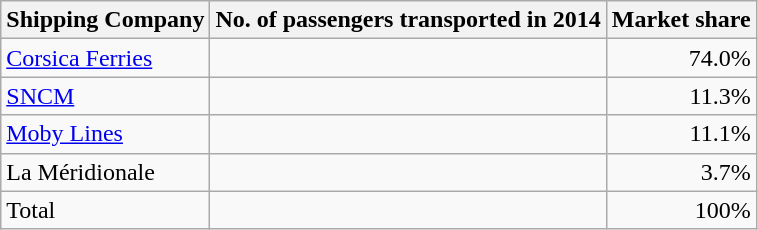<table class="wikitable">
<tr>
<th>Shipping Company</th>
<th>No. of passengers transported in 2014</th>
<th>Market share</th>
</tr>
<tr>
<td><a href='#'>Corsica Ferries</a></td>
<td align="right"></td>
<td align="right">74.0%</td>
</tr>
<tr>
<td><a href='#'>SNCM</a></td>
<td align="right"></td>
<td align="right">11.3%</td>
</tr>
<tr>
<td><a href='#'>Moby Lines</a></td>
<td align="right"></td>
<td align="right">11.1%</td>
</tr>
<tr>
<td>La Méridionale</td>
<td align="right"></td>
<td align="right">3.7%</td>
</tr>
<tr>
<td>Total</td>
<td align="right"></td>
<td align="right">100%</td>
</tr>
</table>
